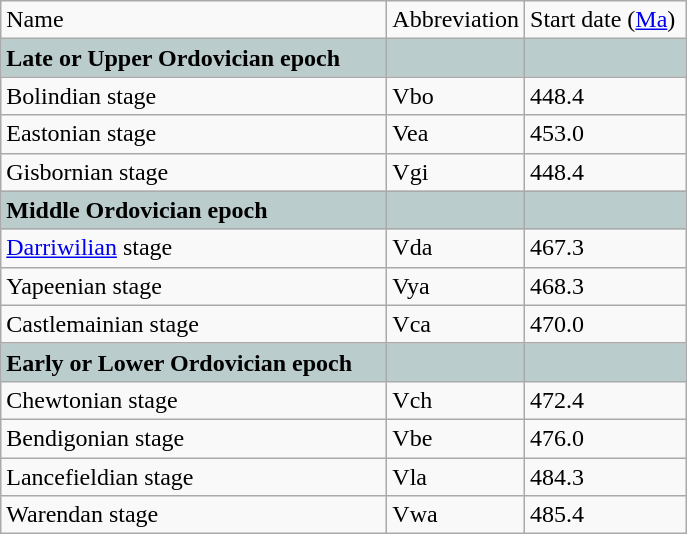<table class="wikitable">
<tr>
<td width="250pt">Name</td>
<td width="50pt">Abbreviation</td>
<td width="100pt">Start date (<a href='#'>Ma</a>)</td>
</tr>
<tr style="background:#bbcccc;">
<td><strong>Late or Upper Ordovician epoch</strong></td>
<td></td>
<td></td>
</tr>
<tr>
<td>Bolindian stage</td>
<td>Vbo</td>
<td>448.4</td>
</tr>
<tr>
<td>Eastonian stage</td>
<td>Vea</td>
<td>453.0</td>
</tr>
<tr>
<td>Gisbornian stage</td>
<td>Vgi</td>
<td>448.4</td>
</tr>
<tr style="background:#bbcccc;">
<td><strong>Middle Ordovician epoch</strong></td>
<td></td>
<td></td>
</tr>
<tr>
<td><a href='#'>Darriwilian</a> stage</td>
<td>Vda</td>
<td>467.3</td>
</tr>
<tr>
<td>Yapeenian stage</td>
<td>Vya</td>
<td>468.3</td>
</tr>
<tr>
<td>Castlemainian stage</td>
<td>Vca</td>
<td>470.0</td>
</tr>
<tr style="background:#bbcccc;">
<td><strong>Early or Lower Ordovician epoch</strong></td>
<td></td>
<td></td>
</tr>
<tr>
<td>Chewtonian stage</td>
<td>Vch</td>
<td>472.4</td>
</tr>
<tr>
<td>Bendigonian stage</td>
<td>Vbe</td>
<td>476.0</td>
</tr>
<tr>
<td>Lancefieldian stage</td>
<td>Vla</td>
<td>484.3</td>
</tr>
<tr>
<td>Warendan stage</td>
<td>Vwa</td>
<td>485.4</td>
</tr>
</table>
